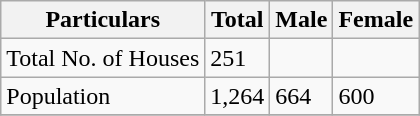<table class="wikitable sortable">
<tr>
<th>Particulars</th>
<th>Total</th>
<th>Male</th>
<th>Female</th>
</tr>
<tr>
<td>Total No. of Houses</td>
<td>251</td>
<td></td>
<td></td>
</tr>
<tr>
<td>Population</td>
<td>1,264</td>
<td>664</td>
<td>600</td>
</tr>
<tr>
</tr>
</table>
